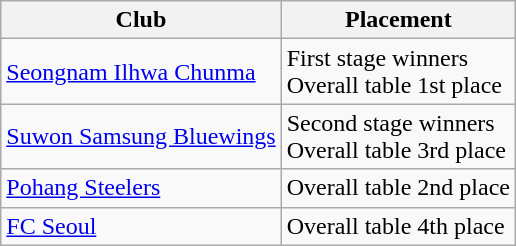<table class="wikitable">
<tr>
<th>Club</th>
<th>Placement</th>
</tr>
<tr>
<td><a href='#'>Seongnam Ilhwa Chunma</a></td>
<td>First stage winners<br>Overall table 1st place</td>
</tr>
<tr>
<td><a href='#'>Suwon Samsung Bluewings</a></td>
<td>Second stage winners<br>Overall table 3rd place</td>
</tr>
<tr>
<td><a href='#'>Pohang Steelers</a></td>
<td>Overall table 2nd place</td>
</tr>
<tr>
<td><a href='#'>FC Seoul</a></td>
<td>Overall table 4th place</td>
</tr>
</table>
